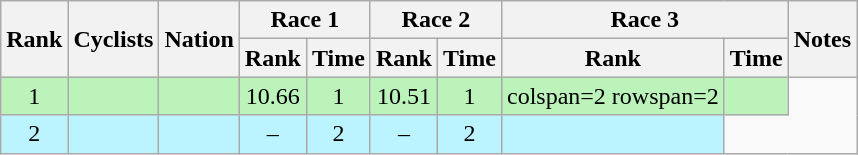<table class="wikitable sortable" style="text-align:center">
<tr>
<th rowspan=2>Rank</th>
<th rowspan=2>Cyclists</th>
<th rowspan=2>Nation</th>
<th colspan=2>Race 1</th>
<th colspan=2>Race 2</th>
<th colspan=2>Race 3</th>
<th rowspan=2>Notes</th>
</tr>
<tr>
<th>Rank</th>
<th>Time</th>
<th>Rank</th>
<th>Time</th>
<th>Rank</th>
<th>Time</th>
</tr>
<tr bgcolor=bbf3bb>
<td>1</td>
<td align=left></td>
<td align=left></td>
<td>10.66</td>
<td>1</td>
<td>10.51</td>
<td>1</td>
<td>colspan=2 rowspan=2 </td>
<td></td>
</tr>
<tr bgcolor=bbf3ff>
<td>2</td>
<td align=left></td>
<td align=left></td>
<td>–</td>
<td>2</td>
<td>–</td>
<td>2</td>
<td></td>
</tr>
</table>
